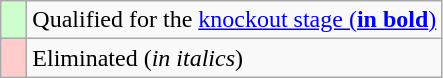<table class="wikitable">
<tr>
<td style="width: 10px; background:#ccffcc;"></td>
<td>Qualified for the <a href='#'>knockout stage (<strong>in bold</strong>)</a></td>
</tr>
<tr>
<td style="width: 10px; background:#ffcccc;"></td>
<td>Eliminated (<em>in italics</em>)</td>
</tr>
</table>
